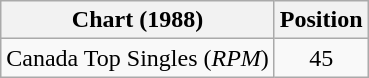<table class="wikitable">
<tr>
<th>Chart (1988)</th>
<th>Position</th>
</tr>
<tr>
<td>Canada Top Singles (<em>RPM</em>)</td>
<td align="center">45</td>
</tr>
</table>
